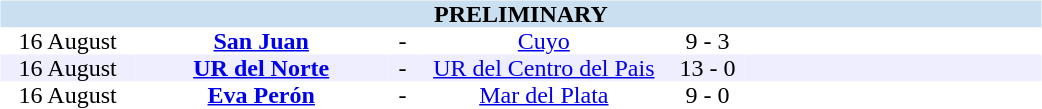<table table width=700>
<tr>
<td width=700 valign="top"><br><table border=0 cellspacing=0 cellpadding=0 style="font-size: 100%; border-collapse: collapse;" width=100%>
<tr bgcolor="#CADFF0">
<td style="font-size:100%"; align="center" colspan="6"><strong>PRELIMINARY</strong></td>
</tr>
<tr align=center bgcolor=#FFFFFF>
<td width=90>16 August</td>
<td width=170><strong><a href='#'>San Juan</a></strong></td>
<td width=20>-</td>
<td width=170><a href='#'>Cuyo</a></td>
<td width=50>9 - 3</td>
<td width=200></td>
</tr>
<tr align=center bgcolor=#EEEEFF>
<td width=90>16 August</td>
<td width=170><strong><a href='#'>UR del Norte</a></strong></td>
<td width=20>-</td>
<td width=170><a href='#'>UR del Centro del Pais</a></td>
<td width=50>13 - 0</td>
<td width=200></td>
</tr>
<tr align=center bgcolor=#FFFFFF>
<td width=90>16 August</td>
<td width=170><strong><a href='#'>Eva Perón</a></strong></td>
<td width=20>-</td>
<td width=170><a href='#'>Mar del Plata</a></td>
<td width=50>9 - 0</td>
<td width=200></td>
</tr>
</table>
</td>
</tr>
</table>
